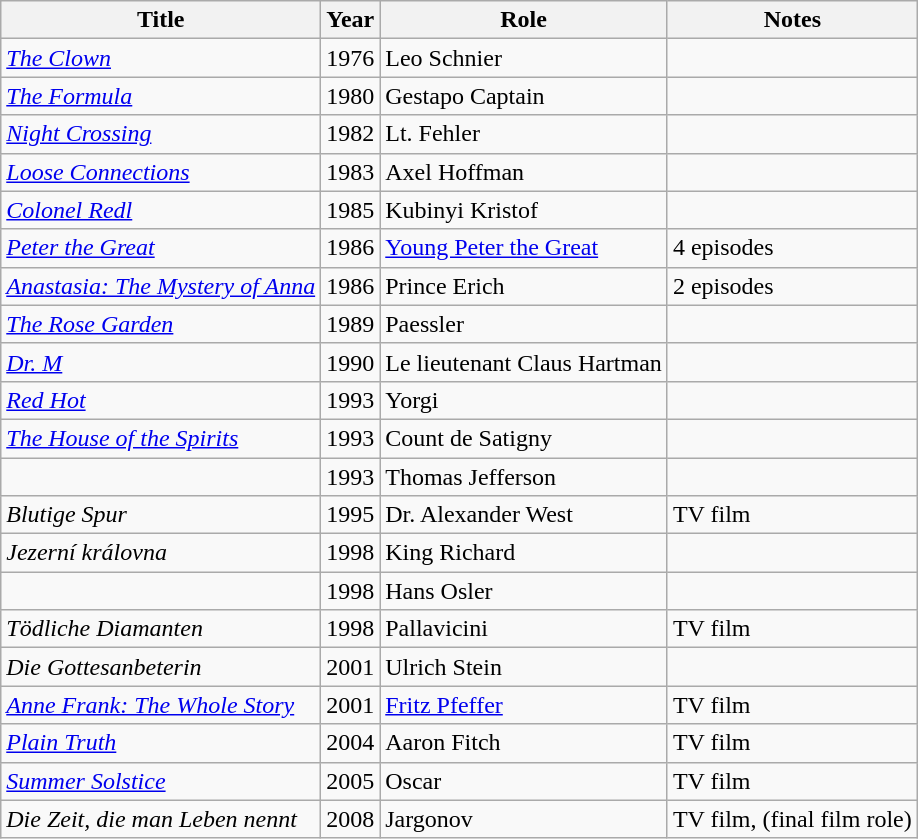<table class=wikitable>
<tr>
<th>Title</th>
<th>Year</th>
<th>Role</th>
<th>Notes</th>
</tr>
<tr>
<td><em><a href='#'>The Clown</a></em></td>
<td>1976</td>
<td>Leo Schnier</td>
<td></td>
</tr>
<tr>
<td><em><a href='#'>The Formula</a></em></td>
<td>1980</td>
<td>Gestapo Captain</td>
<td></td>
</tr>
<tr>
<td><em><a href='#'>Night Crossing</a></em></td>
<td>1982</td>
<td>Lt. Fehler</td>
<td></td>
</tr>
<tr>
<td><em><a href='#'>Loose Connections</a></em></td>
<td>1983</td>
<td>Axel Hoffman</td>
<td></td>
</tr>
<tr>
<td><em><a href='#'>Colonel Redl</a></em></td>
<td>1985</td>
<td>Kubinyi Kristof</td>
<td></td>
</tr>
<tr>
<td><em><a href='#'>Peter the Great</a></em></td>
<td>1986</td>
<td><a href='#'>Young Peter the Great</a></td>
<td>4 episodes</td>
</tr>
<tr>
<td><em><a href='#'>Anastasia: The Mystery of Anna</a></em></td>
<td>1986</td>
<td>Prince Erich</td>
<td>2 episodes</td>
</tr>
<tr>
<td><em><a href='#'>The Rose Garden</a></em></td>
<td>1989</td>
<td>Paessler</td>
<td></td>
</tr>
<tr>
<td><em><a href='#'>Dr. M</a></em></td>
<td>1990</td>
<td>Le lieutenant Claus Hartman</td>
<td></td>
</tr>
<tr>
<td><em><a href='#'>Red Hot</a></em></td>
<td>1993</td>
<td>Yorgi</td>
<td></td>
</tr>
<tr>
<td><em><a href='#'>The House of the Spirits</a></em></td>
<td>1993</td>
<td>Count de Satigny</td>
<td></td>
</tr>
<tr>
<td><em></em></td>
<td>1993</td>
<td>Thomas Jefferson</td>
<td></td>
</tr>
<tr>
<td><em>Blutige Spur</em></td>
<td>1995</td>
<td>Dr. Alexander West</td>
<td>TV film</td>
</tr>
<tr>
<td><em>Jezerní královna</em></td>
<td>1998</td>
<td>King Richard</td>
<td></td>
</tr>
<tr>
<td><em></em></td>
<td>1998</td>
<td>Hans Osler</td>
<td></td>
</tr>
<tr>
<td><em>Tödliche Diamanten</em></td>
<td>1998</td>
<td>Pallavicini</td>
<td>TV film</td>
</tr>
<tr>
<td><em>Die Gottesanbeterin</em></td>
<td>2001</td>
<td>Ulrich Stein</td>
<td></td>
</tr>
<tr>
<td><em><a href='#'>Anne Frank: The Whole Story</a></em></td>
<td>2001</td>
<td><a href='#'>Fritz Pfeffer</a></td>
<td>TV film</td>
</tr>
<tr>
<td><em><a href='#'>Plain Truth</a></em></td>
<td>2004</td>
<td>Aaron Fitch</td>
<td>TV film</td>
</tr>
<tr>
<td><em><a href='#'>Summer Solstice</a></em></td>
<td>2005</td>
<td>Oscar</td>
<td>TV film</td>
</tr>
<tr>
<td><em>Die Zeit, die man Leben nennt</em></td>
<td>2008</td>
<td>Jargonov</td>
<td>TV film, (final film role)</td>
</tr>
</table>
